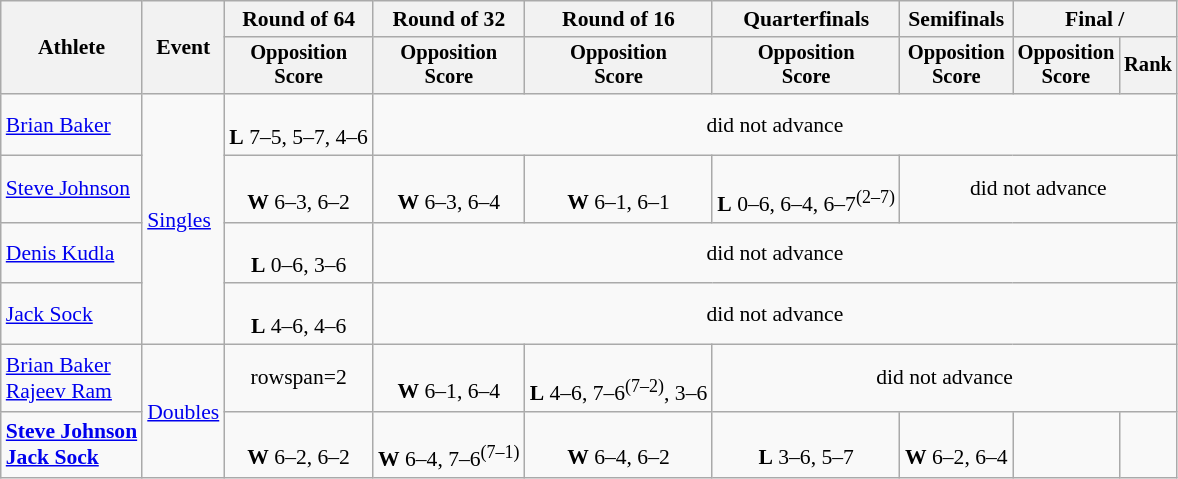<table class=wikitable style=font-size:90%;text-align:center>
<tr>
<th rowspan=2>Athlete</th>
<th rowspan=2>Event</th>
<th>Round of 64</th>
<th>Round of 32</th>
<th>Round of 16</th>
<th>Quarterfinals</th>
<th>Semifinals</th>
<th colspan=2>Final / </th>
</tr>
<tr style=font-size:95%>
<th>Opposition<br>Score</th>
<th>Opposition<br>Score</th>
<th>Opposition<br>Score</th>
<th>Opposition<br>Score</th>
<th>Opposition<br>Score</th>
<th>Opposition<br>Score</th>
<th>Rank</th>
</tr>
<tr>
<td align=left><a href='#'>Brian Baker</a></td>
<td align=left rowspan=4><a href='#'>Singles</a></td>
<td><br><strong>L</strong> 7–5, 5–7, 4–6</td>
<td colspan=6>did not advance</td>
</tr>
<tr>
<td align=left><a href='#'>Steve Johnson</a></td>
<td><br><strong>W</strong> 6–3, 6–2</td>
<td><br><strong>W</strong> 6–3, 6–4</td>
<td><br><strong>W</strong> 6–1, 6–1</td>
<td><br><strong>L</strong> 0–6, 6–4, 6–7<sup>(2–7)</sup></td>
<td colspan=3>did not advance</td>
</tr>
<tr>
<td align=left><a href='#'>Denis Kudla</a></td>
<td><br><strong>L</strong> 0–6, 3–6</td>
<td colspan=6>did not advance</td>
</tr>
<tr>
<td align=left><a href='#'>Jack Sock</a></td>
<td><br><strong>L</strong> 4–6, 4–6</td>
<td colspan=6>did not advance</td>
</tr>
<tr>
<td align=left><a href='#'>Brian Baker</a><br><a href='#'>Rajeev Ram</a></td>
<td align=left rowspan=2><a href='#'>Doubles</a></td>
<td>rowspan=2 </td>
<td><br><strong>W</strong> 6–1, 6–4</td>
<td><br><strong>L</strong> 4–6, 7–6<sup>(7–2)</sup>, 3–6</td>
<td colspan=4>did not advance</td>
</tr>
<tr>
<td align=left><strong><a href='#'>Steve Johnson</a><br><a href='#'>Jack Sock</a></strong></td>
<td><br><strong>W</strong> 6–2, 6–2</td>
<td><br><strong>W</strong> 6–4, 7–6<sup>(7–1)</sup></td>
<td><br><strong>W</strong> 6–4, 6–2</td>
<td><br><strong>L</strong> 3–6, 5–7</td>
<td><br><strong>W</strong> 6–2, 6–4</td>
<td></td>
</tr>
</table>
